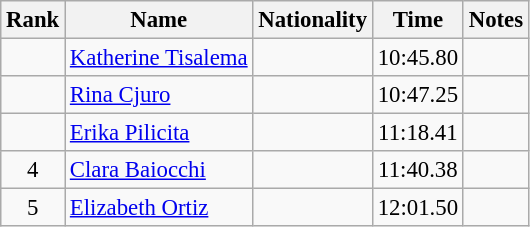<table class="wikitable sortable" style="text-align:center;font-size:95%">
<tr>
<th>Rank</th>
<th>Name</th>
<th>Nationality</th>
<th>Time</th>
<th>Notes</th>
</tr>
<tr>
<td></td>
<td align=left><a href='#'>Katherine Tisalema</a></td>
<td align=left></td>
<td>10:45.80</td>
<td></td>
</tr>
<tr>
<td></td>
<td align=left><a href='#'>Rina Cjuro</a></td>
<td align=left></td>
<td>10:47.25</td>
<td></td>
</tr>
<tr>
<td></td>
<td align=left><a href='#'>Erika Pilicita</a></td>
<td align=left></td>
<td>11:18.41</td>
<td></td>
</tr>
<tr>
<td>4</td>
<td align=left><a href='#'>Clara Baiocchi</a></td>
<td align=left></td>
<td>11:40.38</td>
<td></td>
</tr>
<tr>
<td>5</td>
<td align=left><a href='#'>Elizabeth Ortiz</a></td>
<td align=left></td>
<td>12:01.50</td>
<td></td>
</tr>
</table>
